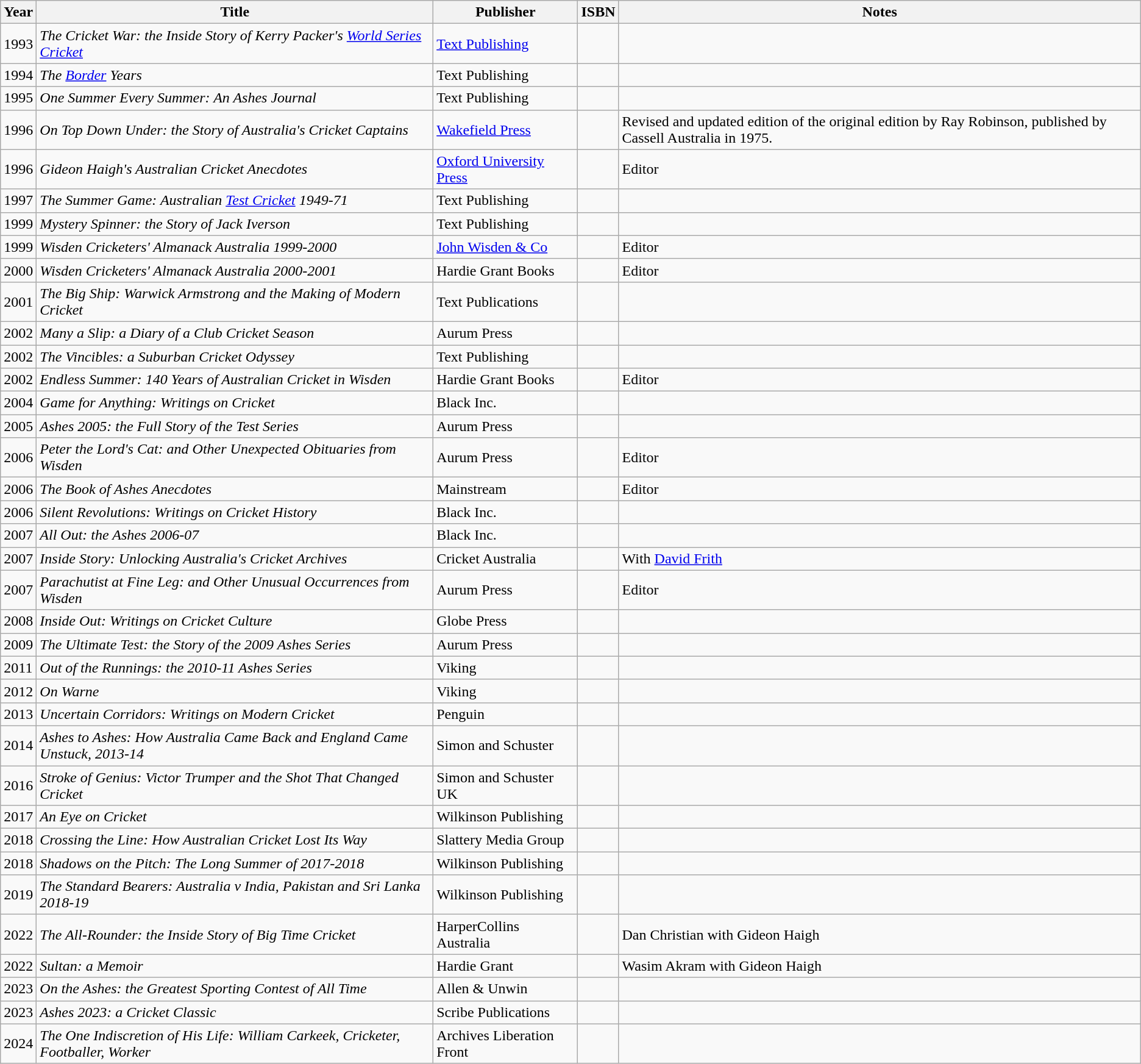<table class="wikitable">
<tr>
<th>Year</th>
<th>Title</th>
<th>Publisher</th>
<th>ISBN</th>
<th>Notes</th>
</tr>
<tr>
<td>1993</td>
<td><em>The Cricket War: the Inside Story of Kerry Packer's <a href='#'>World Series Cricket</a></em></td>
<td><a href='#'>Text Publishing</a></td>
<td></td>
<td></td>
</tr>
<tr>
<td>1994</td>
<td><em>The <a href='#'>Border</a> Years</em></td>
<td>Text Publishing</td>
<td></td>
<td></td>
</tr>
<tr>
<td>1995</td>
<td><em>One Summer Every Summer: An Ashes Journal</em></td>
<td>Text Publishing</td>
<td></td>
<td></td>
</tr>
<tr>
<td>1996</td>
<td><em>On Top Down Under: the Story of Australia's Cricket Captains</em></td>
<td><a href='#'>Wakefield Press</a></td>
<td></td>
<td>Revised and updated edition of the original edition by Ray Robinson, published by Cassell Australia in 1975.</td>
</tr>
<tr>
<td>1996</td>
<td><em>Gideon Haigh's Australian Cricket Anecdotes</em></td>
<td><a href='#'>Oxford University Press</a></td>
<td></td>
<td>Editor</td>
</tr>
<tr>
<td>1997</td>
<td><em>The Summer Game: Australian <a href='#'>Test Cricket</a> 1949-71</em></td>
<td>Text Publishing</td>
<td></td>
<td></td>
</tr>
<tr>
<td>1999</td>
<td><em>Mystery Spinner: the Story of Jack Iverson</em></td>
<td>Text Publishing</td>
<td></td>
<td></td>
</tr>
<tr>
<td>1999</td>
<td><em>Wisden Cricketers' Almanack Australia 1999-2000</em></td>
<td><a href='#'>John Wisden & Co</a></td>
<td></td>
<td>Editor</td>
</tr>
<tr>
<td>2000</td>
<td><em>Wisden Cricketers' Almanack Australia 2000-2001</em></td>
<td>Hardie Grant Books</td>
<td></td>
<td>Editor</td>
</tr>
<tr>
<td>2001</td>
<td><em>The Big Ship: Warwick Armstrong and the Making of Modern Cricket</em></td>
<td>Text Publications</td>
<td></td>
<td></td>
</tr>
<tr>
<td>2002</td>
<td><em>Many a Slip: a Diary of a Club Cricket Season</em></td>
<td>Aurum Press</td>
<td></td>
<td></td>
</tr>
<tr>
<td>2002</td>
<td><em>The Vincibles: a Suburban Cricket Odyssey</em></td>
<td>Text Publishing</td>
<td></td>
<td></td>
</tr>
<tr>
<td>2002</td>
<td><em>Endless Summer: 140 Years of Australian Cricket in Wisden</em></td>
<td>Hardie Grant Books</td>
<td></td>
<td>Editor</td>
</tr>
<tr>
<td>2004</td>
<td><em>Game for Anything: Writings on Cricket</em></td>
<td>Black Inc.</td>
<td></td>
<td></td>
</tr>
<tr>
<td>2005</td>
<td><em>Ashes 2005: the Full Story of the Test Series</em></td>
<td>Aurum Press</td>
<td></td>
<td></td>
</tr>
<tr>
<td>2006</td>
<td><em>Peter the Lord's Cat: and Other Unexpected Obituaries from Wisden</em></td>
<td>Aurum Press</td>
<td></td>
<td>Editor</td>
</tr>
<tr>
<td>2006</td>
<td><em>The Book of Ashes Anecdotes</em></td>
<td>Mainstream</td>
<td></td>
<td>Editor</td>
</tr>
<tr>
<td>2006</td>
<td><em>Silent Revolutions: Writings on Cricket History</em></td>
<td>Black Inc.</td>
<td></td>
<td></td>
</tr>
<tr>
<td>2007</td>
<td><em>All Out: the Ashes 2006-07</em></td>
<td>Black Inc.</td>
<td></td>
<td></td>
</tr>
<tr>
<td>2007</td>
<td><em>Inside Story: Unlocking Australia's Cricket Archives</em></td>
<td>Cricket Australia</td>
<td></td>
<td>With <a href='#'>David Frith</a></td>
</tr>
<tr>
<td>2007</td>
<td><em>Parachutist at Fine Leg: and Other Unusual Occurrences from Wisden</em></td>
<td>Aurum Press</td>
<td></td>
<td>Editor</td>
</tr>
<tr>
<td>2008</td>
<td><em>Inside Out: Writings on Cricket Culture</em></td>
<td>Globe Press</td>
<td></td>
<td></td>
</tr>
<tr>
<td>2009</td>
<td><em>The Ultimate Test: the Story of the 2009 Ashes Series</em></td>
<td>Aurum Press</td>
<td></td>
<td></td>
</tr>
<tr>
<td>2011</td>
<td><em>Out of the Runnings: the 2010-11 Ashes Series</em></td>
<td>Viking</td>
<td></td>
<td></td>
</tr>
<tr>
<td>2012</td>
<td><em>On Warne</em></td>
<td>Viking</td>
<td></td>
<td></td>
</tr>
<tr>
<td>2013</td>
<td><em>Uncertain Corridors: Writings on Modern Cricket</em></td>
<td>Penguin</td>
<td></td>
<td></td>
</tr>
<tr>
<td>2014</td>
<td><em>Ashes to Ashes: How Australia Came Back and England Came Unstuck, 2013-14</em></td>
<td>Simon and Schuster</td>
<td></td>
<td></td>
</tr>
<tr>
<td>2016</td>
<td><em>Stroke of Genius: Victor Trumper and the Shot That Changed Cricket</em></td>
<td>Simon and Schuster UK</td>
<td></td>
<td></td>
</tr>
<tr>
<td>2017</td>
<td><em>An Eye on Cricket</em></td>
<td>Wilkinson Publishing</td>
<td></td>
<td></td>
</tr>
<tr>
<td>2018</td>
<td><em>Crossing the Line: How Australian Cricket Lost Its Way</em></td>
<td>Slattery Media Group</td>
<td></td>
<td></td>
</tr>
<tr>
<td>2018</td>
<td><em>Shadows on the Pitch: The Long Summer of 2017-2018</em></td>
<td>Wilkinson Publishing</td>
<td></td>
<td></td>
</tr>
<tr>
<td>2019</td>
<td><em>The Standard Bearers: Australia v India, Pakistan and Sri Lanka 2018-19</em></td>
<td>Wilkinson Publishing</td>
<td></td>
<td></td>
</tr>
<tr>
<td>2022</td>
<td><em>The All-Rounder: the Inside Story of Big Time Cricket</em></td>
<td>HarperCollins Australia</td>
<td></td>
<td>Dan Christian with Gideon Haigh</td>
</tr>
<tr>
<td>2022</td>
<td><em>Sultan: a Memoir</em></td>
<td>Hardie Grant</td>
<td></td>
<td>Wasim Akram with Gideon Haigh</td>
</tr>
<tr>
<td>2023</td>
<td><em>On the Ashes: the Greatest Sporting Contest of All Time</em></td>
<td>Allen & Unwin</td>
<td></td>
<td></td>
</tr>
<tr>
<td>2023</td>
<td><em>Ashes 2023: a Cricket Classic</em></td>
<td>Scribe Publications</td>
<td></td>
<td></td>
</tr>
<tr>
<td>2024</td>
<td><em>The One Indiscretion of His Life: William Carkeek, Cricketer, Footballer, Worker</em></td>
<td>Archives Liberation Front</td>
<td></td>
<td></td>
</tr>
</table>
